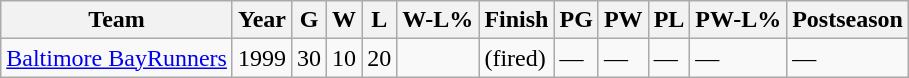<table class="wikitable sortable" style="text-align: left;">
<tr>
<th scope="col">Team</th>
<th scope="col">Year</th>
<th scope="col">G</th>
<th scope="col">W</th>
<th scope="col">L</th>
<th scope="col">W-L%</th>
<th scope="col">Finish</th>
<th scope="col">PG</th>
<th scope="col">PW</th>
<th scope="col">PL</th>
<th scope="col">PW-L%</th>
<th scope="col">Postseason</th>
</tr>
<tr>
<td><a href='#'>Baltimore BayRunners</a></td>
<td>1999</td>
<td>30</td>
<td>10</td>
<td>20</td>
<td></td>
<td>(fired)</td>
<td>—</td>
<td>—</td>
<td>—</td>
<td>—</td>
<td>—</td>
</tr>
</table>
